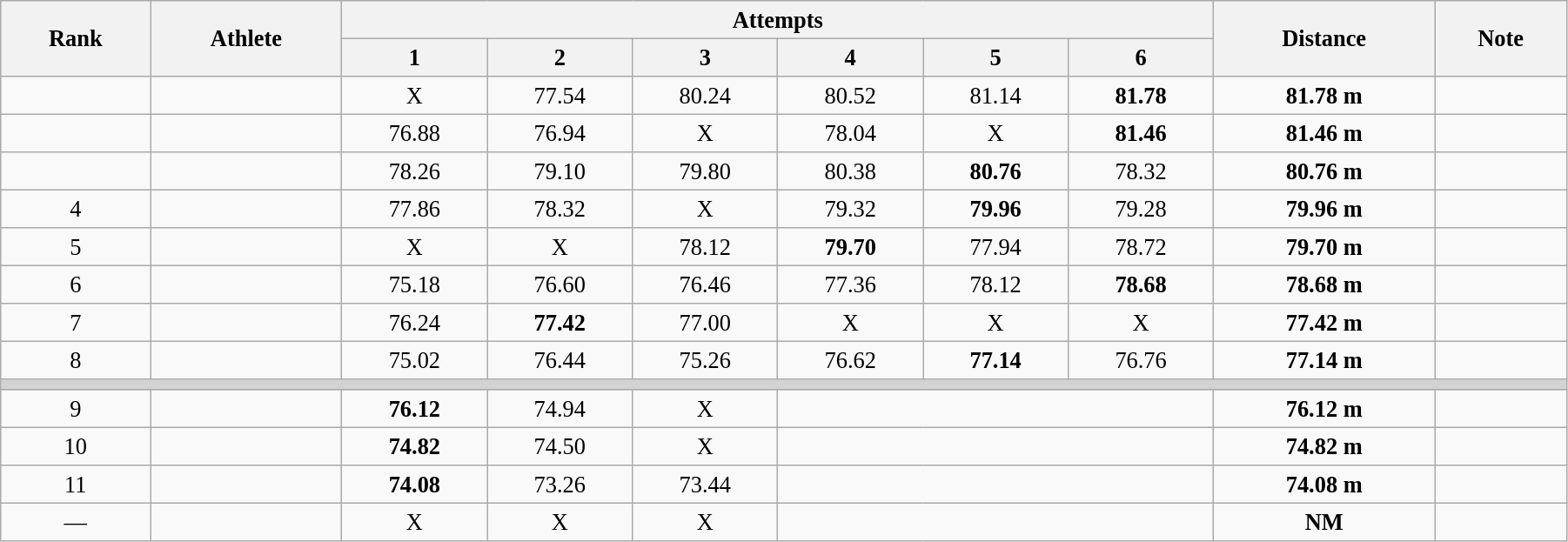<table class="wikitable" style=" text-align:center; font-size:110%;" width="95%">
<tr>
<th rowspan="2">Rank</th>
<th rowspan="2">Athlete</th>
<th colspan="6">Attempts</th>
<th rowspan="2">Distance</th>
<th rowspan="2">Note</th>
</tr>
<tr>
<th>1</th>
<th>2</th>
<th>3</th>
<th>4</th>
<th>5</th>
<th>6</th>
</tr>
<tr>
<td></td>
<td align=left></td>
<td>X</td>
<td>77.54</td>
<td>80.24</td>
<td>80.52</td>
<td>81.14</td>
<td><strong>81.78</strong></td>
<td><strong>81.78 m </strong></td>
<td></td>
</tr>
<tr>
<td></td>
<td align=left></td>
<td>76.88</td>
<td>76.94</td>
<td>X</td>
<td>78.04</td>
<td>X</td>
<td><strong>81.46</strong></td>
<td><strong>81.46 m </strong></td>
<td></td>
</tr>
<tr>
<td></td>
<td align=left></td>
<td>78.26</td>
<td>79.10</td>
<td>79.80</td>
<td>80.38</td>
<td><strong>80.76</strong></td>
<td>78.32</td>
<td><strong>80.76 m </strong></td>
<td></td>
</tr>
<tr>
<td>4</td>
<td align=left></td>
<td>77.86</td>
<td>78.32</td>
<td>X</td>
<td>79.32</td>
<td><strong>79.96</strong></td>
<td>79.28</td>
<td><strong>79.96 m </strong></td>
<td></td>
</tr>
<tr>
<td>5</td>
<td align=left></td>
<td>X</td>
<td>X</td>
<td>78.12</td>
<td><strong>79.70</strong></td>
<td>77.94</td>
<td>78.72</td>
<td><strong>79.70 m </strong></td>
<td></td>
</tr>
<tr>
<td>6</td>
<td align=left></td>
<td>75.18</td>
<td>76.60</td>
<td>76.46</td>
<td>77.36</td>
<td>78.12</td>
<td><strong>78.68</strong></td>
<td><strong>78.68 m </strong></td>
<td></td>
</tr>
<tr>
<td>7</td>
<td align=left></td>
<td>76.24</td>
<td><strong>77.42</strong></td>
<td>77.00</td>
<td>X</td>
<td>X</td>
<td>X</td>
<td><strong>77.42 m </strong></td>
<td></td>
</tr>
<tr>
<td>8</td>
<td align=left></td>
<td>75.02</td>
<td>76.44</td>
<td>75.26</td>
<td>76.62</td>
<td><strong>77.14</strong></td>
<td>76.76</td>
<td><strong>77.14 m </strong></td>
<td></td>
</tr>
<tr>
<td colspan=10 bgcolor=lightgray></td>
</tr>
<tr>
<td>9</td>
<td align=left></td>
<td><strong>76.12</strong></td>
<td>74.94</td>
<td>X</td>
<td colspan=3></td>
<td><strong>76.12 m </strong></td>
<td></td>
</tr>
<tr>
<td>10</td>
<td align=left></td>
<td><strong>74.82</strong></td>
<td>74.50</td>
<td>X</td>
<td colspan=3></td>
<td><strong>74.82 m </strong></td>
<td></td>
</tr>
<tr>
<td>11</td>
<td align=left></td>
<td><strong>74.08</strong></td>
<td>73.26</td>
<td>73.44</td>
<td colspan=3></td>
<td><strong>74.08 m </strong></td>
<td></td>
</tr>
<tr>
<td>—</td>
<td align=left></td>
<td>X</td>
<td>X</td>
<td>X</td>
<td colspan=3></td>
<td><strong>NM </strong></td>
<td></td>
</tr>
</table>
